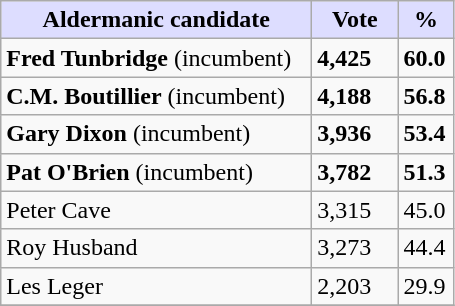<table class="wikitable">
<tr>
<th style="background:#ddf;" width="200px">Aldermanic candidate</th>
<th style="background:#ddf;" width="50px">Vote</th>
<th style="background:#ddf;" width="30px">%</th>
</tr>
<tr>
<td><strong>Fred Tunbridge</strong> (incumbent)</td>
<td><strong>4,425</strong></td>
<td><strong>60.0</strong></td>
</tr>
<tr>
<td><strong>C.M. Boutillier</strong> (incumbent)</td>
<td><strong>4,188</strong></td>
<td><strong>56.8</strong></td>
</tr>
<tr>
<td><strong>Gary Dixon</strong> (incumbent)</td>
<td><strong>3,936</strong></td>
<td><strong>53.4</strong></td>
</tr>
<tr>
<td><strong>Pat O'Brien</strong> (incumbent)</td>
<td><strong>3,782</strong></td>
<td><strong>51.3</strong></td>
</tr>
<tr>
<td>Peter Cave</td>
<td>3,315</td>
<td>45.0</td>
</tr>
<tr>
<td>Roy Husband</td>
<td>3,273</td>
<td>44.4</td>
</tr>
<tr>
<td>Les Leger</td>
<td>2,203</td>
<td>29.9</td>
</tr>
<tr>
</tr>
</table>
